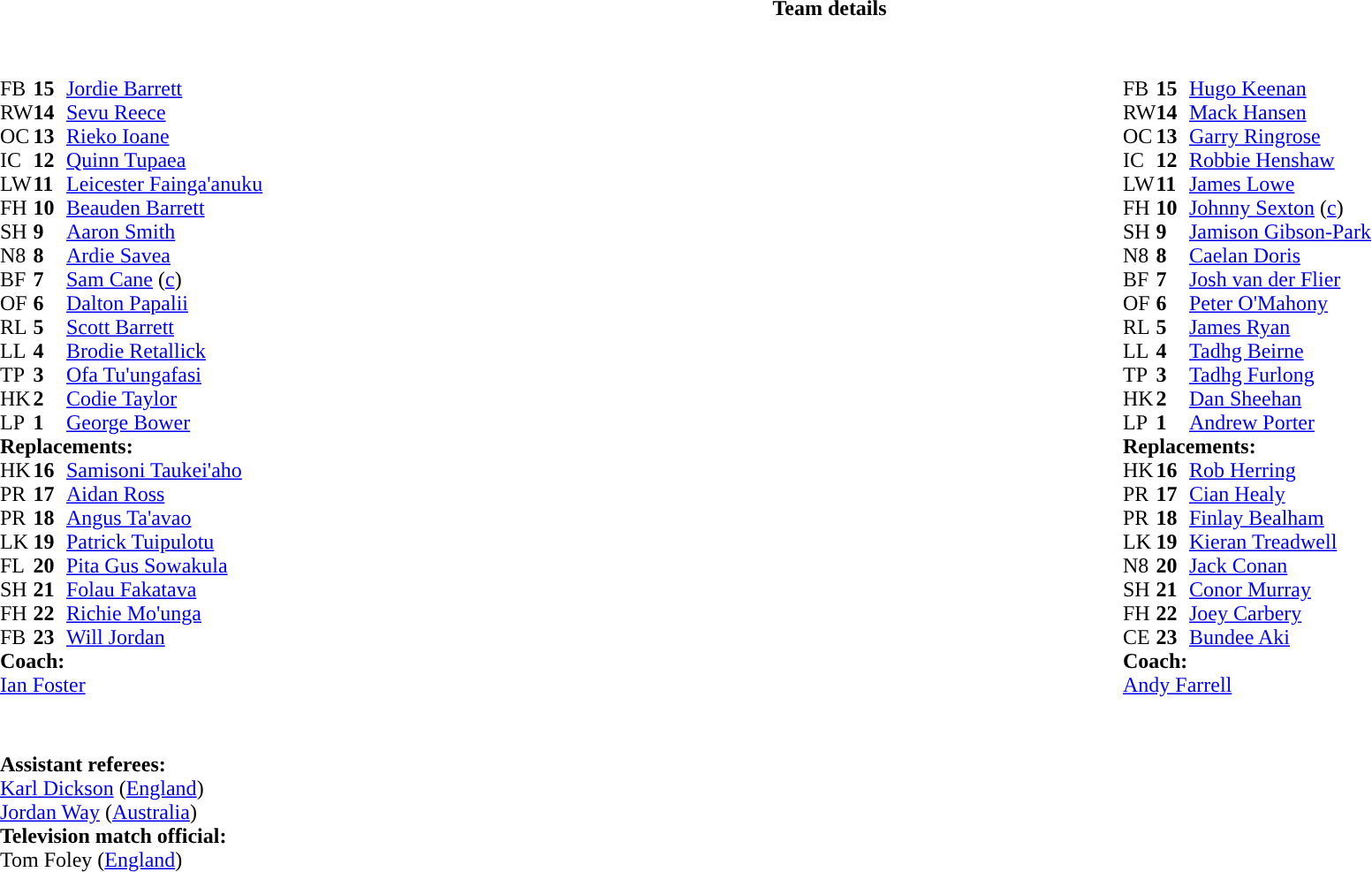<table border="0" style="width:100%;" class="collapsible collapsed">
<tr>
<th>Team details</th>
</tr>
<tr>
<td><br><table style="width:100%">
<tr>
<td style="vertical-align:top;width:50%"><br><table cellspacing="0" cellpadding="0">
<tr>
<th width="25"></th>
<th width="25"></th>
</tr>
<tr>
<td>FB</td>
<td><strong>15</strong></td>
<td><a href='#'>Jordie Barrett</a></td>
</tr>
<tr>
<td>RW</td>
<td><strong>14</strong></td>
<td><a href='#'>Sevu Reece</a></td>
</tr>
<tr>
<td>OC</td>
<td><strong>13</strong></td>
<td><a href='#'>Rieko Ioane</a></td>
</tr>
<tr>
<td>IC</td>
<td><strong>12</strong></td>
<td><a href='#'>Quinn Tupaea</a></td>
</tr>
<tr>
<td>LW</td>
<td><strong>11</strong></td>
<td><a href='#'>Leicester Fainga'anuku</a></td>
<td></td>
<td></td>
</tr>
<tr>
<td>FH</td>
<td><strong>10</strong></td>
<td><a href='#'>Beauden Barrett</a></td>
<td></td>
<td></td>
</tr>
<tr>
<td>SH</td>
<td><strong>9</strong></td>
<td><a href='#'>Aaron Smith</a></td>
<td></td>
<td></td>
</tr>
<tr>
<td>N8</td>
<td><strong>8</strong></td>
<td><a href='#'>Ardie Savea</a></td>
<td></td>
<td></td>
</tr>
<tr>
<td>BF</td>
<td><strong>7</strong></td>
<td><a href='#'>Sam Cane</a> (<a href='#'>c</a>)</td>
</tr>
<tr>
<td>OF</td>
<td><strong>6</strong></td>
<td><a href='#'>Dalton Papalii</a></td>
<td></td>
<td></td>
<td></td>
<td></td>
</tr>
<tr>
<td>RL</td>
<td><strong>5</strong></td>
<td><a href='#'>Scott Barrett</a></td>
<td></td>
<td></td>
<td></td>
<td></td>
</tr>
<tr>
<td>LL</td>
<td><strong>4</strong></td>
<td><a href='#'>Brodie Retallick</a></td>
<td></td>
<td></td>
<td></td>
</tr>
<tr>
<td>TP</td>
<td><strong>3</strong></td>
<td><a href='#'>Ofa Tu'ungafasi</a></td>
<td></td>
</tr>
<tr>
<td>HK</td>
<td><strong>2</strong></td>
<td><a href='#'>Codie Taylor</a></td>
<td></td>
<td></td>
</tr>
<tr>
<td>LP</td>
<td><strong>1</strong></td>
<td><a href='#'>George Bower</a></td>
<td></td>
<td></td>
<td></td>
<td></td>
</tr>
<tr>
<td colspan="3"><strong>Replacements:</strong></td>
</tr>
<tr>
<td>HK</td>
<td><strong>16</strong></td>
<td><a href='#'>Samisoni Taukei'aho</a></td>
<td></td>
<td></td>
</tr>
<tr>
<td>PR</td>
<td><strong>17</strong></td>
<td><a href='#'>Aidan Ross</a></td>
<td></td>
<td></td>
<td></td>
<td></td>
</tr>
<tr>
<td>PR</td>
<td><strong>18</strong></td>
<td><a href='#'>Angus Ta'avao</a></td>
<td></td>
<td></td>
</tr>
<tr>
<td>LK</td>
<td><strong>19</strong></td>
<td><a href='#'>Patrick Tuipulotu</a></td>
<td></td>
<td></td>
<td></td>
<td></td>
</tr>
<tr>
<td>FL</td>
<td><strong>20</strong></td>
<td><a href='#'>Pita Gus Sowakula</a></td>
<td></td>
<td></td>
<td></td>
<td></td>
</tr>
<tr>
<td>SH</td>
<td><strong>21</strong></td>
<td><a href='#'>Folau Fakatava</a></td>
<td></td>
<td></td>
</tr>
<tr>
<td>FH</td>
<td><strong>22</strong></td>
<td><a href='#'>Richie Mo'unga</a></td>
<td></td>
<td></td>
</tr>
<tr>
<td>FB</td>
<td><strong>23</strong></td>
<td><a href='#'>Will Jordan</a></td>
<td></td>
<td></td>
</tr>
<tr>
<td colspan="3"><strong>Coach:</strong></td>
</tr>
<tr>
<td colspan="3"> <a href='#'>Ian Foster</a></td>
</tr>
</table>
</td>
<td style="vertical-align:top"></td>
<td style="vertical-align:top;width:50%"><br><table cellspacing="0" cellpadding="0" style="margin:auto">
<tr>
<th width="25"></th>
<th width="25"></th>
</tr>
<tr>
<td>FB</td>
<td><strong>15</strong></td>
<td><a href='#'>Hugo Keenan</a></td>
</tr>
<tr>
<td>RW</td>
<td><strong>14</strong></td>
<td><a href='#'>Mack Hansen</a></td>
</tr>
<tr>
<td>OC</td>
<td><strong>13</strong></td>
<td><a href='#'>Garry Ringrose</a></td>
<td></td>
<td></td>
</tr>
<tr>
<td>IC</td>
<td><strong>12</strong></td>
<td><a href='#'>Robbie Henshaw</a></td>
</tr>
<tr>
<td>LW</td>
<td><strong>11</strong></td>
<td><a href='#'>James Lowe</a></td>
</tr>
<tr>
<td>FH</td>
<td><strong>10</strong></td>
<td><a href='#'>Johnny Sexton</a> (<a href='#'>c</a>)</td>
<td></td>
<td></td>
</tr>
<tr>
<td>SH</td>
<td><strong>9</strong></td>
<td><a href='#'>Jamison Gibson-Park</a></td>
<td></td>
<td></td>
</tr>
<tr>
<td>N8</td>
<td><strong>8</strong></td>
<td><a href='#'>Caelan Doris</a></td>
<td></td>
<td></td>
<td></td>
</tr>
<tr>
<td>BF</td>
<td><strong>7</strong></td>
<td><a href='#'>Josh van der Flier</a></td>
</tr>
<tr>
<td>OF</td>
<td><strong>6</strong></td>
<td><a href='#'>Peter O'Mahony</a></td>
<td></td>
<td></td>
<td></td>
</tr>
<tr>
<td>RL</td>
<td><strong>5</strong></td>
<td><a href='#'>James Ryan</a></td>
<td></td>
<td></td>
</tr>
<tr>
<td>LL</td>
<td><strong>4</strong></td>
<td><a href='#'>Tadhg Beirne</a></td>
</tr>
<tr>
<td>TP</td>
<td><strong>3</strong></td>
<td><a href='#'>Tadhg Furlong</a></td>
<td></td>
<td></td>
</tr>
<tr>
<td>HK</td>
<td><strong>2</strong></td>
<td><a href='#'>Dan Sheehan</a></td>
<td></td>
<td></td>
</tr>
<tr>
<td>LP</td>
<td><strong>1</strong></td>
<td><a href='#'>Andrew Porter</a></td>
<td></td>
<td></td>
</tr>
<tr>
<td colspan="3"><strong>Replacements:</strong></td>
</tr>
<tr>
<td>HK</td>
<td><strong>16</strong></td>
<td><a href='#'>Rob Herring</a></td>
<td></td>
<td></td>
</tr>
<tr>
<td>PR</td>
<td><strong>17</strong></td>
<td><a href='#'>Cian Healy</a></td>
<td></td>
<td></td>
</tr>
<tr>
<td>PR</td>
<td><strong>18</strong></td>
<td><a href='#'>Finlay Bealham</a></td>
<td></td>
<td></td>
</tr>
<tr>
<td>LK</td>
<td><strong>19</strong></td>
<td><a href='#'>Kieran Treadwell</a></td>
<td></td>
<td></td>
</tr>
<tr>
<td>N8</td>
<td><strong>20</strong></td>
<td><a href='#'>Jack Conan</a></td>
<td></td>
<td></td>
</tr>
<tr>
<td>SH</td>
<td><strong>21</strong></td>
<td><a href='#'>Conor Murray</a></td>
<td></td>
<td></td>
</tr>
<tr>
<td>FH</td>
<td><strong>22</strong></td>
<td><a href='#'>Joey Carbery</a></td>
<td></td>
<td></td>
</tr>
<tr>
<td>CE</td>
<td><strong>23</strong></td>
<td><a href='#'>Bundee Aki</a></td>
<td></td>
<td></td>
</tr>
<tr>
<td colspan="3"><strong>Coach:</strong></td>
</tr>
<tr>
<td colspan="3"> <a href='#'>Andy Farrell</a></td>
</tr>
</table>
</td>
</tr>
</table>
<table style="width:100%">
<tr>
<td><br><br><strong>Assistant referees:</strong>
<br><a href='#'>Karl Dickson</a> (<a href='#'>England</a>)
<br><a href='#'>Jordan Way</a> (<a href='#'>Australia</a>)
<br><strong>Television match official:</strong>
<br>Tom Foley (<a href='#'>England</a>)</td>
</tr>
</table>
</td>
</tr>
</table>
